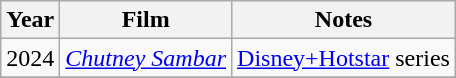<table class="wikitable">
<tr>
<th>Year</th>
<th>Film</th>
<th>Notes</th>
</tr>
<tr>
<td>2024</td>
<td><em><a href='#'>Chutney Sambar</a></em></td>
<td><a href='#'>Disney+Hotstar</a> series</td>
</tr>
<tr>
</tr>
</table>
